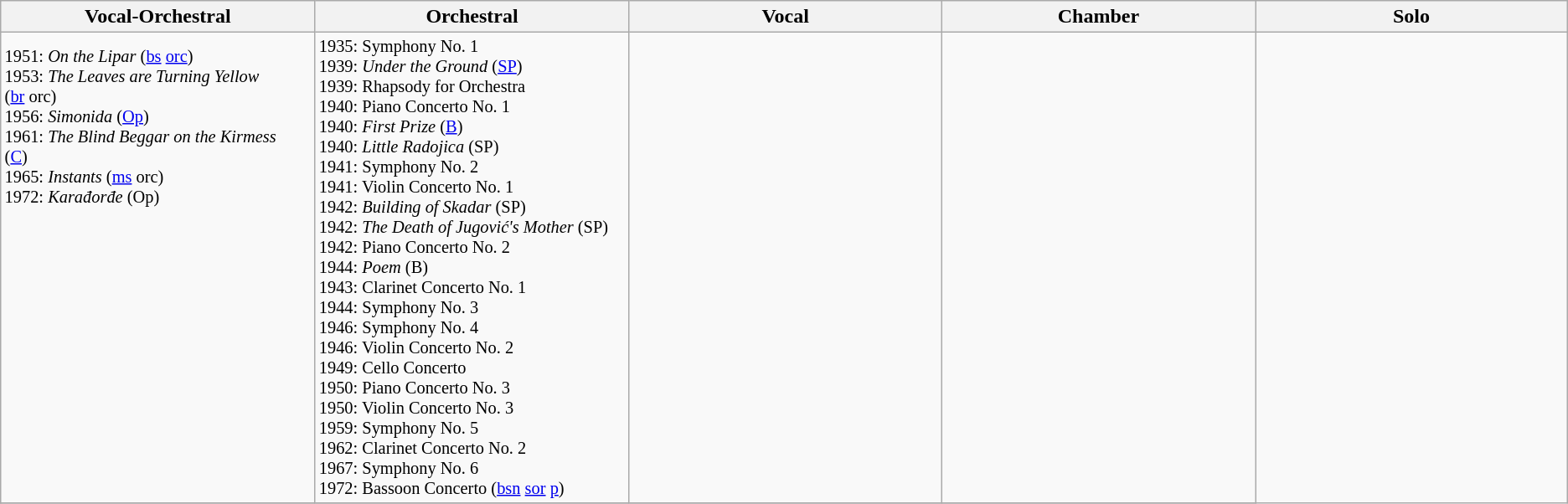<table class="wikitable">
<tr>
<th width=250px>Vocal-Orchestral</th>
<th width=250px>Orchestral</th>
<th width=250px>Vocal</th>
<th width=250px>Chamber</th>
<th width=250px>Solo</th>
</tr>
<tr style="font-size:85%">
<td>1951: <em>On the Lipar</em> (<a href='#'>bs</a> <a href='#'>orc</a>) <br> 1953: <em>The Leaves are Turning Yellow</em> <br> (<a href='#'>br</a> orc) <br> 1956: <em>Simonida</em> (<a href='#'>Op</a>) <br> 1961: <em>The Blind Beggar on the Kirmess</em> <br> (<a href='#'>C</a>) <br> 1965: <em>Instants</em> (<a href='#'>ms</a> orc) <br> 1972: <em>Karađorđe</em> (Op) <br>  <br>  <br>  <br>  <br>  <br>  <br>  <br>  <br>  <br>  <br>  <br>  <br>  <br>  <br> </td>
<td>1935: Symphony No. 1 <br> 1939: <em>Under the Ground</em> (<a href='#'>SP</a>) <br> 1939: Rhapsody for Orchestra <br> 1940: Piano Concerto No. 1 <br> 1940: <em>First Prize</em> (<a href='#'>B</a>) <br> 1940: <em>Little Radojica</em> (SP) <br> 1941: Symphony No. 2 <br> 1941: Violin Concerto No. 1 <br> 1942: <em>Building of Skadar</em> (SP) <br> 1942: <em>The Death of Jugović's Mother</em> (SP) <br> 1942: Piano Concerto No. 2 <br> 1944: <em>Poem</em> (B) <br> 1943: Clarinet Concerto No. 1 <br> 1944: Symphony No. 3 <br> 1946: Symphony No. 4 <br> 1946: Violin Concerto No. 2 <br> 1949: Cello Concerto <br> 1950: Piano Concerto No. 3 <br> 1950: Violin Concerto No. 3 <br> 1959: Symphony No. 5 <br> 1962: Clarinet Concerto No. 2 <br> 1967: Symphony No. 6 <br> 1972: Bassoon Concerto (<a href='#'>bsn</a> <a href='#'>sor</a> <a href='#'>p</a>)</td>
<td></td>
<td></td>
</tr>
<tr>
</tr>
</table>
